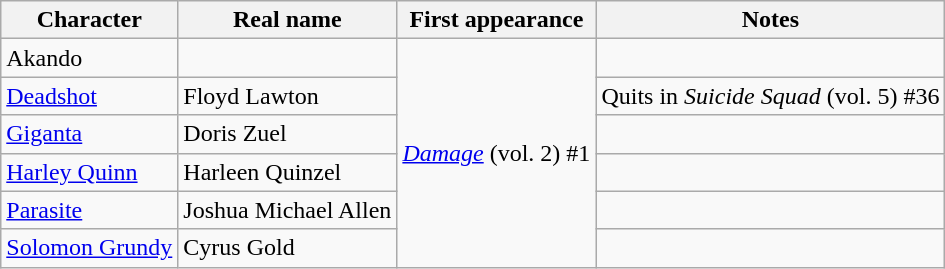<table class="wikitable">
<tr>
<th>Character</th>
<th>Real name</th>
<th>First appearance</th>
<th>Notes</th>
</tr>
<tr>
<td>Akando</td>
<td></td>
<td rowspan="6"><a href='#'><em>Damage</em></a> (vol. 2) #1</td>
<td></td>
</tr>
<tr>
<td><a href='#'>Deadshot</a></td>
<td>Floyd Lawton</td>
<td>Quits in <em>Suicide Squad</em> (vol. 5) #36</td>
</tr>
<tr>
<td><a href='#'>Giganta</a></td>
<td>Doris Zuel</td>
<td></td>
</tr>
<tr>
<td><a href='#'>Harley Quinn</a></td>
<td>Harleen Quinzel</td>
<td></td>
</tr>
<tr>
<td><a href='#'>Parasite</a></td>
<td>Joshua Michael Allen</td>
<td></td>
</tr>
<tr>
<td><a href='#'>Solomon Grundy</a></td>
<td>Cyrus Gold</td>
<td></td>
</tr>
</table>
